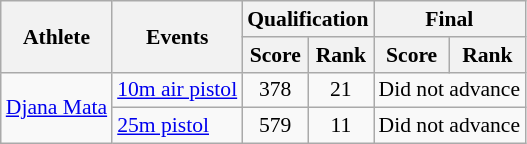<table class=wikitable style=font-size:90%>
<tr>
<th rowspan=2>Athlete</th>
<th rowspan=2>Events</th>
<th colspan=2>Qualification</th>
<th colspan=2>Final</th>
</tr>
<tr>
<th>Score</th>
<th>Rank</th>
<th>Score</th>
<th>Rank</th>
</tr>
<tr>
<td align-left rowspan=2><a href='#'>Djana Mata</a></td>
<td><a href='#'>10m air pistol</a></td>
<td align=center>378</td>
<td align=center>21</td>
<td colspan=2 align=center>Did not advance</td>
</tr>
<tr>
<td><a href='#'>25m pistol</a></td>
<td align=center>579</td>
<td align=center>11</td>
<td colspan=2 align=center>Did not advance</td>
</tr>
</table>
